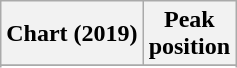<table class="wikitable plainrowheaders sortable">
<tr>
<th>Chart (2019)</th>
<th>Peak<br>position</th>
</tr>
<tr>
</tr>
<tr>
</tr>
</table>
